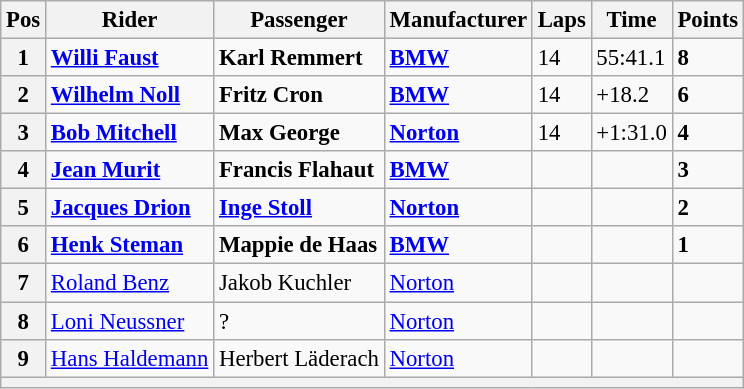<table class="wikitable" style="font-size: 95%;">
<tr>
<th>Pos</th>
<th>Rider</th>
<th>Passenger</th>
<th>Manufacturer</th>
<th>Laps</th>
<th>Time</th>
<th>Points</th>
</tr>
<tr>
<th>1</th>
<td> <strong><a href='#'>Willi Faust</a></strong></td>
<td> <strong>Karl Remmert</strong></td>
<td><strong><a href='#'>BMW</a></strong></td>
<td>14</td>
<td>55:41.1</td>
<td><strong>8</strong></td>
</tr>
<tr>
<th>2</th>
<td> <strong><a href='#'>Wilhelm Noll</a></strong></td>
<td> <strong>Fritz Cron</strong></td>
<td><strong><a href='#'>BMW</a></strong></td>
<td>14</td>
<td>+18.2</td>
<td><strong>6</strong></td>
</tr>
<tr>
<th>3</th>
<td> <strong><a href='#'>Bob Mitchell</a></strong></td>
<td> <strong>Max George</strong></td>
<td><strong><a href='#'>Norton</a></strong></td>
<td>14</td>
<td>+1:31.0</td>
<td><strong>4</strong></td>
</tr>
<tr>
<th>4</th>
<td> <strong><a href='#'>Jean Murit</a></strong></td>
<td> <strong>Francis Flahaut</strong></td>
<td><strong><a href='#'>BMW</a></strong></td>
<td></td>
<td></td>
<td><strong>3</strong></td>
</tr>
<tr>
<th>5</th>
<td> <strong><a href='#'>Jacques Drion</a></strong></td>
<td> <strong><a href='#'>Inge Stoll</a></strong></td>
<td><strong><a href='#'>Norton</a></strong></td>
<td></td>
<td></td>
<td><strong>2</strong></td>
</tr>
<tr>
<th>6</th>
<td> <strong><a href='#'>Henk Steman</a></strong></td>
<td> <strong>Mappie de Haas</strong></td>
<td><strong><a href='#'>BMW</a></strong></td>
<td></td>
<td></td>
<td><strong>1</strong></td>
</tr>
<tr>
<th>7</th>
<td> <a href='#'>Roland Benz</a></td>
<td> Jakob Kuchler</td>
<td><a href='#'>Norton</a></td>
<td></td>
<td></td>
<td></td>
</tr>
<tr>
<th>8</th>
<td> <a href='#'>Loni Neussner</a></td>
<td> ?</td>
<td><a href='#'>Norton</a></td>
<td></td>
<td></td>
<td></td>
</tr>
<tr>
<th>9</th>
<td> <a href='#'>Hans Haldemann</a></td>
<td> Herbert Läderach</td>
<td><a href='#'>Norton</a></td>
<td></td>
<td></td>
<td></td>
</tr>
<tr>
<th colspan=7></th>
</tr>
</table>
